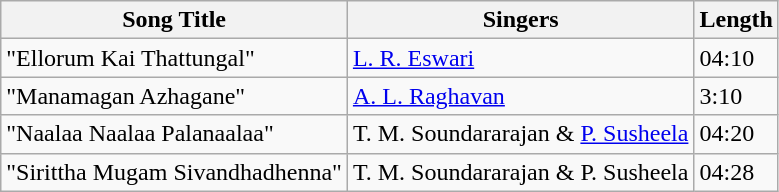<table class="wikitable">
<tr>
<th>Song Title</th>
<th>Singers</th>
<th>Length</th>
</tr>
<tr>
<td>"Ellorum Kai Thattungal"</td>
<td><a href='#'>L. R. Eswari</a></td>
<td>04:10</td>
</tr>
<tr>
<td>"Manamagan Azhagane"</td>
<td><a href='#'>A. L. Raghavan</a></td>
<td>3:10</td>
</tr>
<tr>
<td>"Naalaa Naalaa Palanaalaa"</td>
<td>T. M. Soundararajan & <a href='#'>P. Susheela</a></td>
<td>04:20</td>
</tr>
<tr>
<td>"Sirittha Mugam Sivandhadhenna"</td>
<td>T. M. Soundararajan & P. Susheela</td>
<td>04:28</td>
</tr>
</table>
